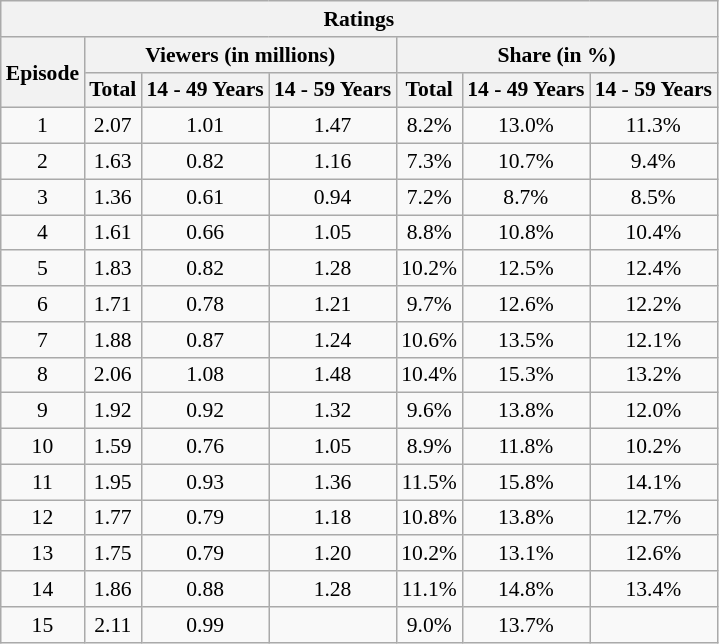<table class="wikitable sortable" style="text-align:center; font-size:90%;">
<tr>
<th colspan="7">Ratings</th>
</tr>
<tr>
<th rowspan="2">Episode</th>
<th colspan="3">Viewers (in millions)</th>
<th colspan="3">Share (in %)</th>
</tr>
<tr>
<th>Total</th>
<th>14 - 49 Years</th>
<th>14 - 59 Years</th>
<th>Total</th>
<th>14 - 49 Years</th>
<th>14 - 59 Years</th>
</tr>
<tr>
<td>1</td>
<td>2.07</td>
<td>1.01</td>
<td>1.47</td>
<td>8.2%</td>
<td>13.0%</td>
<td>11.3%</td>
</tr>
<tr>
<td>2</td>
<td>1.63</td>
<td>0.82</td>
<td>1.16</td>
<td>7.3%</td>
<td>10.7%</td>
<td>9.4%</td>
</tr>
<tr>
<td>3</td>
<td>1.36</td>
<td>0.61</td>
<td>0.94</td>
<td>7.2%</td>
<td>8.7%</td>
<td>8.5%</td>
</tr>
<tr>
<td>4</td>
<td>1.61</td>
<td>0.66</td>
<td>1.05</td>
<td>8.8%</td>
<td>10.8%</td>
<td>10.4%</td>
</tr>
<tr>
<td>5</td>
<td>1.83</td>
<td>0.82</td>
<td>1.28</td>
<td>10.2%</td>
<td>12.5%</td>
<td>12.4%</td>
</tr>
<tr>
<td>6</td>
<td>1.71</td>
<td>0.78</td>
<td>1.21</td>
<td>9.7%</td>
<td>12.6%</td>
<td>12.2%</td>
</tr>
<tr>
<td>7</td>
<td>1.88</td>
<td>0.87</td>
<td>1.24</td>
<td>10.6%</td>
<td>13.5%</td>
<td>12.1%</td>
</tr>
<tr>
<td>8</td>
<td>2.06</td>
<td>1.08</td>
<td>1.48</td>
<td>10.4%</td>
<td>15.3%</td>
<td>13.2%</td>
</tr>
<tr>
<td>9</td>
<td>1.92</td>
<td>0.92</td>
<td>1.32</td>
<td>9.6%</td>
<td>13.8%</td>
<td>12.0%</td>
</tr>
<tr>
<td>10</td>
<td>1.59</td>
<td>0.76</td>
<td>1.05</td>
<td>8.9%</td>
<td>11.8%</td>
<td>10.2%</td>
</tr>
<tr>
<td>11</td>
<td>1.95</td>
<td>0.93</td>
<td>1.36</td>
<td>11.5%</td>
<td>15.8%</td>
<td>14.1%</td>
</tr>
<tr>
<td>12</td>
<td>1.77</td>
<td>0.79</td>
<td>1.18</td>
<td>10.8%</td>
<td>13.8%</td>
<td>12.7%</td>
</tr>
<tr>
<td>13</td>
<td>1.75</td>
<td>0.79</td>
<td>1.20</td>
<td>10.2%</td>
<td>13.1%</td>
<td>12.6%</td>
</tr>
<tr>
<td>14</td>
<td>1.86</td>
<td>0.88</td>
<td>1.28</td>
<td>11.1%</td>
<td>14.8%</td>
<td>13.4%</td>
</tr>
<tr>
<td>15</td>
<td>2.11</td>
<td>0.99</td>
<td></td>
<td>9.0%</td>
<td>13.7%</td>
<td></td>
</tr>
</table>
